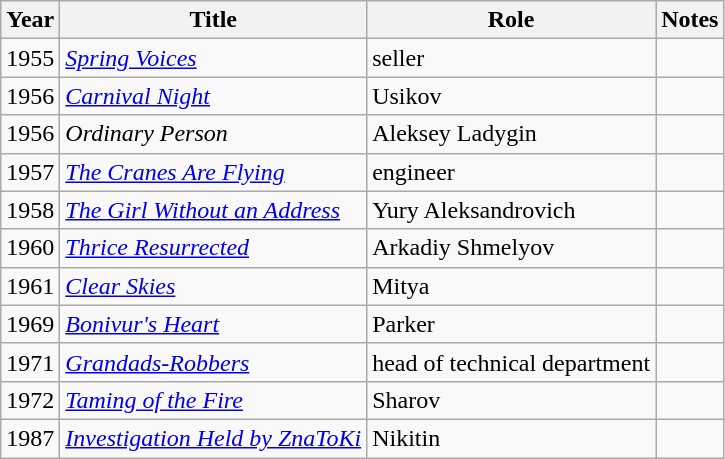<table class="wikitable sortable">
<tr>
<th>Year</th>
<th>Title</th>
<th>Role</th>
<th class="unsortable">Notes</th>
</tr>
<tr>
<td>1955</td>
<td><em><a href='#'>Spring Voices</a></em></td>
<td>seller</td>
<td></td>
</tr>
<tr>
<td>1956</td>
<td><em><a href='#'>Carnival Night</a></em></td>
<td>Usikov</td>
<td></td>
</tr>
<tr>
<td>1956</td>
<td><em>Ordinary Person</em></td>
<td>Aleksey Ladygin</td>
<td></td>
</tr>
<tr>
<td>1957</td>
<td><em><a href='#'>The Cranes Are Flying</a></em></td>
<td>engineer</td>
<td></td>
</tr>
<tr>
<td>1958</td>
<td><em><a href='#'>The Girl Without an Address</a></em></td>
<td>Yury Aleksandrovich</td>
<td></td>
</tr>
<tr>
<td>1960</td>
<td><em><a href='#'>Thrice Resurrected</a></em></td>
<td>Arkadiy Shmelyov</td>
<td></td>
</tr>
<tr>
<td>1961</td>
<td><em><a href='#'>Clear Skies</a></em></td>
<td>Mitya</td>
<td></td>
</tr>
<tr>
<td>1969</td>
<td><em><a href='#'>Bonivur's Heart</a></em></td>
<td>Parker</td>
<td></td>
</tr>
<tr>
<td>1971</td>
<td><em><a href='#'>Grandads-Robbers</a></em></td>
<td>head of technical department</td>
<td></td>
</tr>
<tr>
<td>1972</td>
<td><em><a href='#'>Taming of the Fire</a></em></td>
<td>Sharov</td>
<td></td>
</tr>
<tr>
<td>1987</td>
<td><em><a href='#'>Investigation Held by ZnaToKi</a></em></td>
<td>Nikitin</td>
<td></td>
</tr>
</table>
